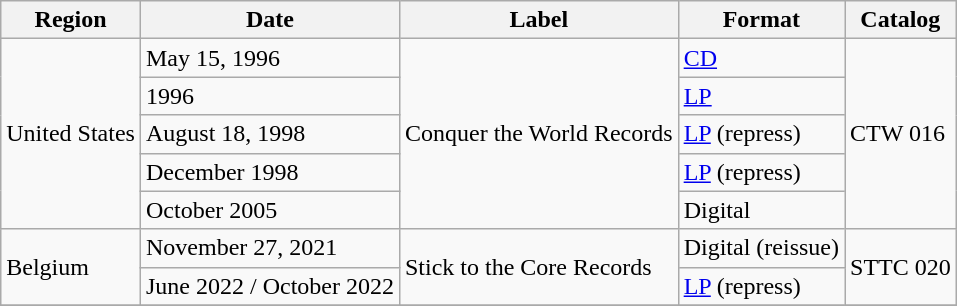<table class="wikitable" summary="The Cleanest War has been released several times since 1996 across a variety of media and markets">
<tr>
<th scope="col">Region</th>
<th scope="col">Date</th>
<th scope="col">Label</th>
<th scope="col">Format</th>
<th scope="col">Catalog</th>
</tr>
<tr>
<td rowspan="5">United States</td>
<td>May 15, 1996</td>
<td rowspan="5">Conquer the World Records</td>
<td><a href='#'>CD</a></td>
<td rowspan="5">CTW 016</td>
</tr>
<tr>
<td>1996</td>
<td><a href='#'>LP</a></td>
</tr>
<tr>
<td>August 18, 1998</td>
<td><a href='#'>LP</a> (repress)</td>
</tr>
<tr>
<td>December 1998</td>
<td><a href='#'>LP</a> (repress)</td>
</tr>
<tr>
<td>October 2005</td>
<td>Digital</td>
</tr>
<tr>
<td rowspan="2">Belgium</td>
<td>November 27, 2021</td>
<td rowspan="2">Stick to the Core Records</td>
<td>Digital (reissue)</td>
<td rowspan="2">STTC 020</td>
</tr>
<tr>
<td>June 2022 / October 2022</td>
<td><a href='#'>LP</a> (repress)</td>
</tr>
<tr>
</tr>
</table>
